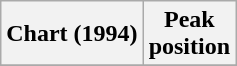<table class="wikitable plainrowheaders">
<tr>
<th scope="col">Chart (1994)</th>
<th scope="col">Peak<br>position</th>
</tr>
<tr>
</tr>
</table>
